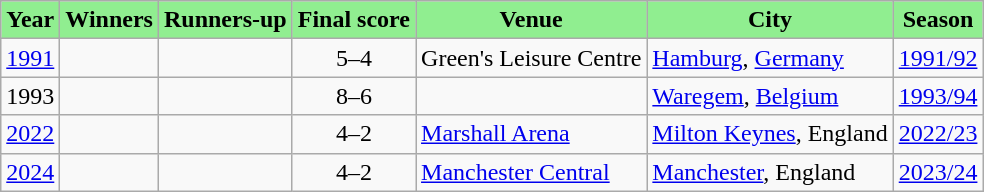<table class="wikitable">
<tr>
<th style="text-align: center; background-color: #90EE90">Year</th>
<th style="text-align: center; background-color: #90EE90">Winners</th>
<th style="text-align: center; background-color: #90EE90">Runners-up</th>
<th style="text-align: center; background-color: #90EE90">Final score</th>
<th style="text-align: center; background-color: #90EE90">Venue</th>
<th style="text-align: center; background-color: #90EE90">City</th>
<th style="text-align: center; background-color: #90EE90">Season</th>
</tr>
<tr>
<td><a href='#'>1991</a></td>
<td><br></td>
<td><br></td>
<td style="text-align: center">5–4</td>
<td>Green's Leisure Centre</td>
<td><a href='#'>Hamburg</a>, <a href='#'>Germany</a></td>
<td><a href='#'>1991/92</a></td>
</tr>
<tr>
<td>1993</td>
<td><br></td>
<td><br></td>
<td style="text-align: center">8–6</td>
<td></td>
<td><a href='#'>Waregem</a>, <a href='#'>Belgium</a></td>
<td><a href='#'>1993/94</a></td>
</tr>
<tr>
<td><a href='#'>2022</a></td>
<td><br></td>
<td><br></td>
<td style="text-align: center">4–2</td>
<td><a href='#'>Marshall Arena</a></td>
<td><a href='#'>Milton Keynes</a>, England</td>
<td><a href='#'>2022/23</a></td>
</tr>
<tr>
<td><a href='#'>2024</a></td>
<td><br></td>
<td><br></td>
<td style="text-align: center">4–2</td>
<td><a href='#'>Manchester Central</a></td>
<td><a href='#'>Manchester</a>, England</td>
<td><a href='#'>2023/24</a></td>
</tr>
</table>
